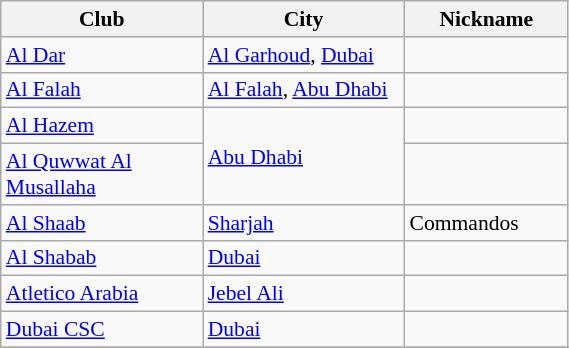<table class="wikitable sortable" width=30% style="font-size:90%">
<tr>
<th width=20%>Club</th>
<th width=20%>City</th>
<th width=10%>Nickname</th>
</tr>
<tr>
<td><a href='#'>Al Dar</a></td>
<td><a href='#'>Al Garhoud</a>, <a href='#'>Dubai</a></td>
</tr>
<tr>
<td><a href='#'>Al Falah</a></td>
<td><a href='#'>Al Falah</a>, <a href='#'>Abu Dhabi</a></td>
<td></td>
</tr>
<tr>
<td><a href='#'>Al Hazem</a></td>
<td rowspan="2"><a href='#'>Abu Dhabi</a></td>
<td></td>
</tr>
<tr>
<td><a href='#'>Al Quwwat Al Musallaha</a></td>
<td></td>
</tr>
<tr>
<td><a href='#'>Al Shaab</a></td>
<td><a href='#'>Sharjah</a></td>
<td>Commandos</td>
</tr>
<tr>
<td><a href='#'>Al Shabab</a></td>
<td><a href='#'>Dubai</a></td>
<td></td>
</tr>
<tr>
<td><a href='#'>Atletico Arabia</a></td>
<td><a href='#'>Jebel Ali</a></td>
<td></td>
</tr>
<tr>
<td><a href='#'>Dubai CSC</a></td>
<td><a href='#'>Dubai</a></td>
<td></td>
</tr>
<tr>
</tr>
</table>
